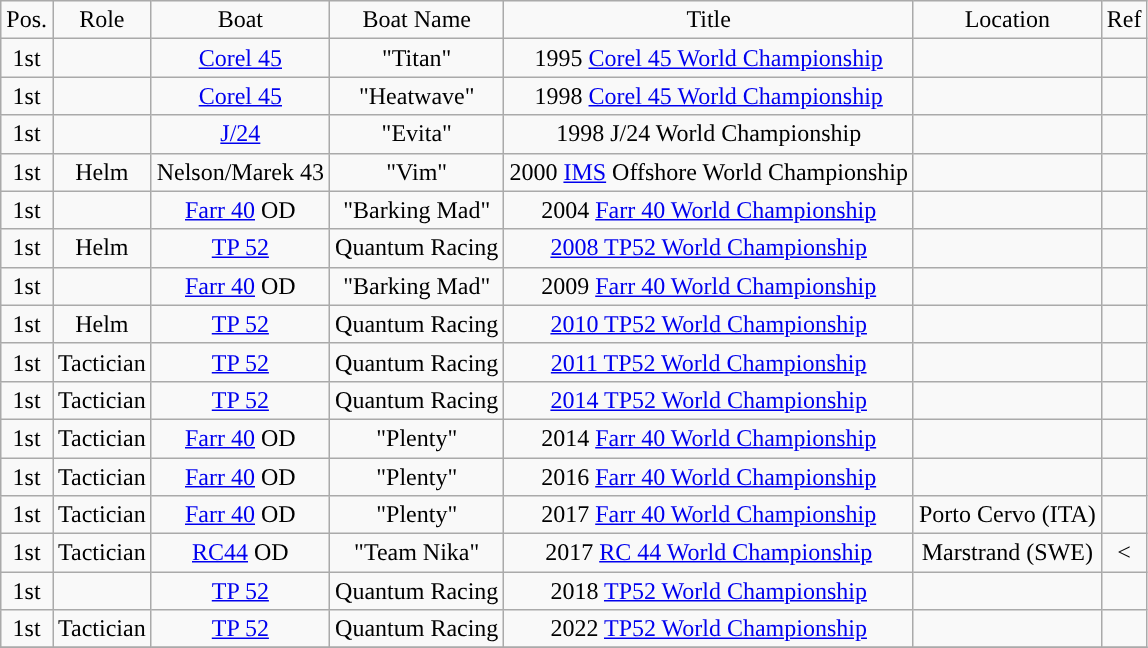<table class="wikitable" style="text-align: center;">
<tr>
<td>Pos.</td>
<td>Role</td>
<td>Boat</td>
<td>Boat Name</td>
<td>Title</td>
<td>Location</td>
<td>Ref</td>
</tr>
<tr>
<td>1st</td>
<td></td>
<td><a href='#'>Corel 45</a></td>
<td>"Titan"</td>
<td>1995 <a href='#'>Corel 45 World Championship</a></td>
<td></td>
<td></td>
</tr>
<tr>
<td>1st</td>
<td></td>
<td><a href='#'>Corel 45</a></td>
<td>"Heatwave"</td>
<td>1998 <a href='#'>Corel 45 World Championship</a></td>
<td></td>
<td></td>
</tr>
<tr>
<td>1st</td>
<td></td>
<td><a href='#'>J/24</a></td>
<td>"Evita"</td>
<td>1998 J/24 World Championship</td>
<td></td>
<td></td>
</tr>
<tr>
<td>1st</td>
<td>Helm</td>
<td>Nelson/Marek 43</td>
<td>"Vim"</td>
<td>2000 <a href='#'>IMS</a> Offshore World Championship</td>
<td></td>
<td></td>
</tr>
<tr>
<td>1st</td>
<td></td>
<td><a href='#'>Farr 40</a> OD</td>
<td>"Barking Mad"</td>
<td>2004 <a href='#'>Farr 40 World Championship</a></td>
<td></td>
<td></td>
</tr>
<tr>
<td>1st</td>
<td>Helm</td>
<td><a href='#'>TP 52</a></td>
<td>Quantum Racing</td>
<td><a href='#'>2008 TP52 World Championship</a></td>
<td></td>
<td></td>
</tr>
<tr>
<td>1st</td>
<td></td>
<td><a href='#'>Farr 40</a> OD</td>
<td>"Barking Mad"</td>
<td>2009 <a href='#'>Farr 40 World Championship</a></td>
<td></td>
<td></td>
</tr>
<tr>
<td>1st</td>
<td>Helm</td>
<td><a href='#'>TP 52</a></td>
<td>Quantum Racing</td>
<td><a href='#'>2010 TP52 World Championship</a></td>
<td></td>
<td></td>
</tr>
<tr>
<td>1st</td>
<td>Tactician</td>
<td><a href='#'>TP 52</a></td>
<td>Quantum Racing</td>
<td><a href='#'>2011 TP52 World Championship</a></td>
<td></td>
<td></td>
</tr>
<tr>
<td>1st</td>
<td>Tactician</td>
<td><a href='#'>TP 52</a></td>
<td>Quantum Racing</td>
<td><a href='#'>2014 TP52 World Championship</a></td>
<td></td>
<td></td>
</tr>
<tr>
<td>1st</td>
<td>Tactician</td>
<td><a href='#'>Farr 40</a> OD</td>
<td>"Plenty"</td>
<td>2014 <a href='#'>Farr 40 World Championship</a></td>
<td></td>
<td></td>
</tr>
<tr>
<td>1st</td>
<td>Tactician</td>
<td><a href='#'>Farr 40</a> OD</td>
<td>"Plenty"</td>
<td>2016 <a href='#'>Farr 40 World Championship</a></td>
<td></td>
<td></td>
</tr>
<tr>
<td>1st</td>
<td>Tactician</td>
<td><a href='#'>Farr 40</a> OD</td>
<td>"Plenty"</td>
<td>2017 <a href='#'>Farr 40 World Championship</a></td>
<td>Porto Cervo (ITA)</td>
<td></td>
</tr>
<tr>
<td>1st</td>
<td>Tactician</td>
<td><a href='#'>RC44</a> OD</td>
<td>"Team Nika"</td>
<td>2017 <a href='#'>RC 44 World Championship</a></td>
<td>Marstrand (SWE)</td>
<td><</td>
</tr>
<tr>
<td>1st</td>
<td></td>
<td><a href='#'>TP 52</a></td>
<td>Quantum Racing</td>
<td>2018 <a href='#'>TP52 World Championship</a></td>
<td></td>
<td></td>
</tr>
<tr>
<td>1st</td>
<td>Tactician</td>
<td><a href='#'>TP 52</a></td>
<td>Quantum Racing</td>
<td>2022 <a href='#'>TP52 World Championship</a></td>
<td></td>
<td></td>
</tr>
<tr>
</tr>
</table>
